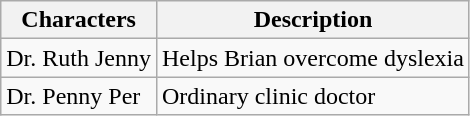<table class="wikitable">
<tr>
<th>Characters</th>
<th>Description</th>
</tr>
<tr>
<td>Dr. Ruth Jenny</td>
<td>Helps Brian overcome dyslexia</td>
</tr>
<tr>
<td>Dr. Penny Per</td>
<td>Ordinary clinic doctor</td>
</tr>
</table>
